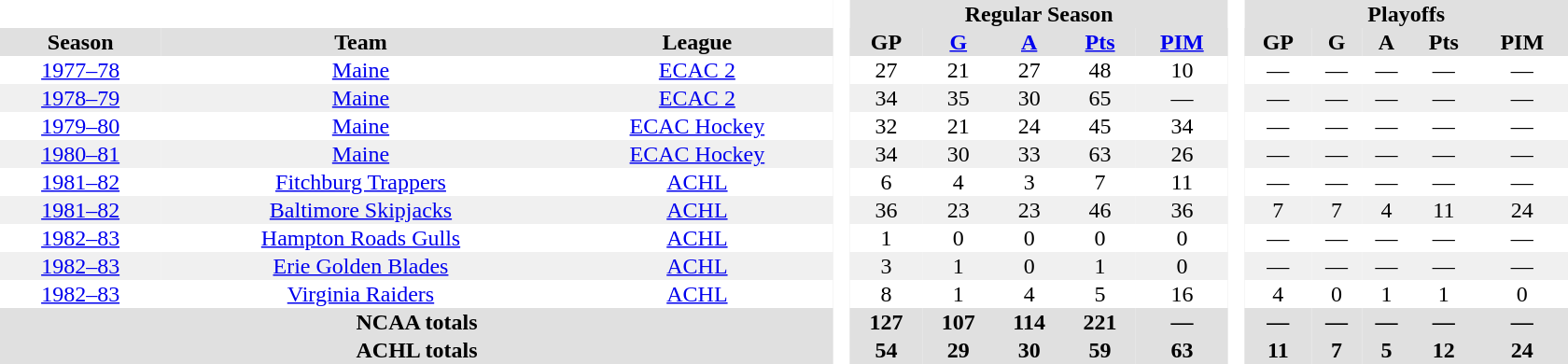<table border="0" cellpadding="1" cellspacing="0" style="text-align:center; width:70em">
<tr bgcolor="#e0e0e0">
<th colspan="3"  bgcolor="#ffffff"> </th>
<th rowspan="99" bgcolor="#ffffff"> </th>
<th colspan="5">Regular Season</th>
<th rowspan="99" bgcolor="#ffffff"> </th>
<th colspan="5">Playoffs</th>
</tr>
<tr bgcolor="#e0e0e0">
<th>Season</th>
<th>Team</th>
<th>League</th>
<th>GP</th>
<th><a href='#'>G</a></th>
<th><a href='#'>A</a></th>
<th><a href='#'>Pts</a></th>
<th><a href='#'>PIM</a></th>
<th>GP</th>
<th>G</th>
<th>A</th>
<th>Pts</th>
<th>PIM</th>
</tr>
<tr>
<td><a href='#'>1977–78</a></td>
<td><a href='#'>Maine</a></td>
<td><a href='#'>ECAC 2</a></td>
<td>27</td>
<td>21</td>
<td>27</td>
<td>48</td>
<td>10</td>
<td>—</td>
<td>—</td>
<td>—</td>
<td>—</td>
<td>—</td>
</tr>
<tr bgcolor="f0f0f0">
<td><a href='#'>1978–79</a></td>
<td><a href='#'>Maine</a></td>
<td><a href='#'>ECAC 2</a></td>
<td>34</td>
<td>35</td>
<td>30</td>
<td>65</td>
<td>—</td>
<td>—</td>
<td>—</td>
<td>—</td>
<td>—</td>
<td>—</td>
</tr>
<tr>
<td><a href='#'>1979–80</a></td>
<td><a href='#'>Maine</a></td>
<td><a href='#'>ECAC Hockey</a></td>
<td>32</td>
<td>21</td>
<td>24</td>
<td>45</td>
<td>34</td>
<td>—</td>
<td>—</td>
<td>—</td>
<td>—</td>
<td>—</td>
</tr>
<tr bgcolor="f0f0f0">
<td><a href='#'>1980–81</a></td>
<td><a href='#'>Maine</a></td>
<td><a href='#'>ECAC Hockey</a></td>
<td>34</td>
<td>30</td>
<td>33</td>
<td>63</td>
<td>26</td>
<td>—</td>
<td>—</td>
<td>—</td>
<td>—</td>
<td>—</td>
</tr>
<tr>
<td><a href='#'>1981–82</a></td>
<td><a href='#'>Fitchburg Trappers</a></td>
<td><a href='#'>ACHL</a></td>
<td>6</td>
<td>4</td>
<td>3</td>
<td>7</td>
<td>11</td>
<td>—</td>
<td>—</td>
<td>—</td>
<td>—</td>
<td>—</td>
</tr>
<tr bgcolor="f0f0f0">
<td><a href='#'>1981–82</a></td>
<td><a href='#'>Baltimore Skipjacks</a></td>
<td><a href='#'>ACHL</a></td>
<td>36</td>
<td>23</td>
<td>23</td>
<td>46</td>
<td>36</td>
<td>7</td>
<td>7</td>
<td>4</td>
<td>11</td>
<td>24</td>
</tr>
<tr>
<td><a href='#'>1982–83</a></td>
<td><a href='#'>Hampton Roads Gulls</a></td>
<td><a href='#'>ACHL</a></td>
<td>1</td>
<td>0</td>
<td>0</td>
<td>0</td>
<td>0</td>
<td>—</td>
<td>—</td>
<td>—</td>
<td>—</td>
<td>—</td>
</tr>
<tr bgcolor="f0f0f0">
<td><a href='#'>1982–83</a></td>
<td><a href='#'>Erie Golden Blades</a></td>
<td><a href='#'>ACHL</a></td>
<td>3</td>
<td>1</td>
<td>0</td>
<td>1</td>
<td>0</td>
<td>—</td>
<td>—</td>
<td>—</td>
<td>—</td>
<td>—</td>
</tr>
<tr>
<td><a href='#'>1982–83</a></td>
<td><a href='#'>Virginia Raiders</a></td>
<td><a href='#'>ACHL</a></td>
<td>8</td>
<td>1</td>
<td>4</td>
<td>5</td>
<td>16</td>
<td>4</td>
<td>0</td>
<td>1</td>
<td>1</td>
<td>0</td>
</tr>
<tr bgcolor="#e0e0e0">
<th colspan="3">NCAA totals</th>
<th>127</th>
<th>107</th>
<th>114</th>
<th>221</th>
<th>—</th>
<th>—</th>
<th>—</th>
<th>—</th>
<th>—</th>
<th>—</th>
</tr>
<tr bgcolor="#e0e0e0">
<th colspan="3">ACHL totals</th>
<th>54</th>
<th>29</th>
<th>30</th>
<th>59</th>
<th>63</th>
<th>11</th>
<th>7</th>
<th>5</th>
<th>12</th>
<th>24</th>
</tr>
</table>
